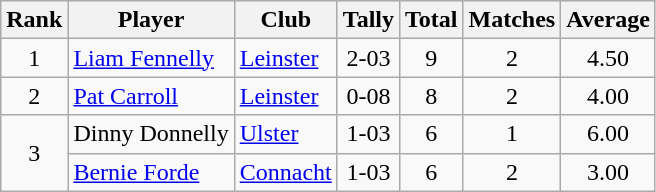<table class="wikitable">
<tr>
<th>Rank</th>
<th>Player</th>
<th>Club</th>
<th>Tally</th>
<th>Total</th>
<th>Matches</th>
<th>Average</th>
</tr>
<tr>
<td rowspan=1 align=center>1</td>
<td><a href='#'>Liam Fennelly</a></td>
<td><a href='#'>Leinster</a></td>
<td align=center>2-03</td>
<td align=center>9</td>
<td align=center>2</td>
<td align=center>4.50</td>
</tr>
<tr>
<td rowspan=1 align=center>2</td>
<td><a href='#'>Pat Carroll</a></td>
<td><a href='#'>Leinster</a></td>
<td align=center>0-08</td>
<td align=center>8</td>
<td align=center>2</td>
<td align=center>4.00</td>
</tr>
<tr>
<td rowspan=2 align=center>3</td>
<td>Dinny Donnelly</td>
<td><a href='#'>Ulster</a></td>
<td align=center>1-03</td>
<td align=center>6</td>
<td align=center>1</td>
<td align=center>6.00</td>
</tr>
<tr>
<td><a href='#'>Bernie Forde</a></td>
<td><a href='#'>Connacht</a></td>
<td align=center>1-03</td>
<td align=center>6</td>
<td align=center>2</td>
<td align=center>3.00</td>
</tr>
</table>
